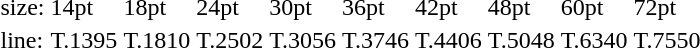<table style="margin-left:40px;">
<tr>
<td>size:</td>
<td>14pt</td>
<td>18pt</td>
<td>24pt</td>
<td>30pt</td>
<td>36pt</td>
<td>42pt</td>
<td>48pt</td>
<td>60pt</td>
<td>72pt</td>
</tr>
<tr>
<td>line:</td>
<td>T.1395</td>
<td>T.1810</td>
<td>T.2502</td>
<td>T.3056</td>
<td>T.3746</td>
<td>T.4406</td>
<td>T.5048</td>
<td>T.6340</td>
<td>T.7550</td>
</tr>
</table>
